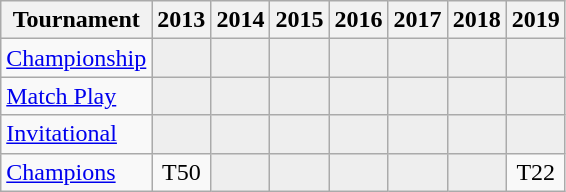<table class="wikitable" style="text-align:center;">
<tr>
<th>Tournament</th>
<th>2013</th>
<th>2014</th>
<th>2015</th>
<th>2016</th>
<th>2017</th>
<th>2018</th>
<th>2019</th>
</tr>
<tr>
<td align="left"><a href='#'>Championship</a></td>
<td style="background:#eeeeee;"></td>
<td style="background:#eeeeee;"></td>
<td style="background:#eeeeee;"></td>
<td style="background:#eeeeee;"></td>
<td style="background:#eeeeee;"></td>
<td style="background:#eeeeee;"></td>
<td style="background:#eeeeee;"></td>
</tr>
<tr>
<td align="left"><a href='#'>Match Play</a></td>
<td style="background:#eeeeee;"></td>
<td style="background:#eeeeee;"></td>
<td style="background:#eeeeee;"></td>
<td style="background:#eeeeee;"></td>
<td style="background:#eeeeee;"></td>
<td style="background:#eeeeee;"></td>
<td style="background:#eeeeee;"></td>
</tr>
<tr>
<td align="left"><a href='#'>Invitational</a></td>
<td style="background:#eeeeee;"></td>
<td style="background:#eeeeee;"></td>
<td style="background:#eeeeee;"></td>
<td style="background:#eeeeee;"></td>
<td style="background:#eeeeee;"></td>
<td style="background:#eeeeee;"></td>
<td style="background:#eeeeee;"></td>
</tr>
<tr>
<td align="left"><a href='#'>Champions</a></td>
<td>T50</td>
<td style="background:#eeeeee;"></td>
<td style="background:#eeeeee;"></td>
<td style="background:#eeeeee;"></td>
<td style="background:#eeeeee;"></td>
<td style="background:#eeeeee;"></td>
<td>T22</td>
</tr>
</table>
